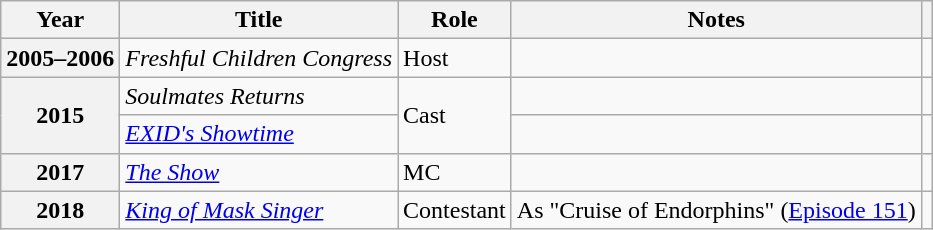<table class="wikitable plainrowheaders">
<tr>
<th scope="col">Year</th>
<th scope="col">Title</th>
<th scope="col">Role</th>
<th scope="col">Notes</th>
<th scope="col" class="unsortable"></th>
</tr>
<tr>
<th scope="row">2005–2006</th>
<td><em>Freshful Children Congress</em></td>
<td>Host</td>
<td></td>
<td></td>
</tr>
<tr>
<th scope="row" rowspan="2">2015</th>
<td><em>Soulmates Returns</em></td>
<td rowspan="2">Cast</td>
<td></td>
<td></td>
</tr>
<tr>
<td><em><a href='#'>EXID's Showtime</a></em></td>
<td></td>
<td></td>
</tr>
<tr>
<th scope="row">2017</th>
<td><a href='#'><em>The Show</em></a></td>
<td>MC</td>
<td></td>
<td></td>
</tr>
<tr>
<th scope="row">2018</th>
<td><em><a href='#'>King of Mask Singer</a></em></td>
<td>Contestant</td>
<td>As "Cruise of Endorphins" (<a href='#'>Episode 151</a>)</td>
<td></td>
</tr>
</table>
